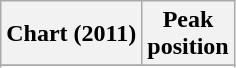<table class="wikitable sortable">
<tr>
<th align="left">Chart (2011)</th>
<th align="left">Peak<br>position</th>
</tr>
<tr>
</tr>
<tr>
</tr>
<tr>
</tr>
<tr>
</tr>
</table>
